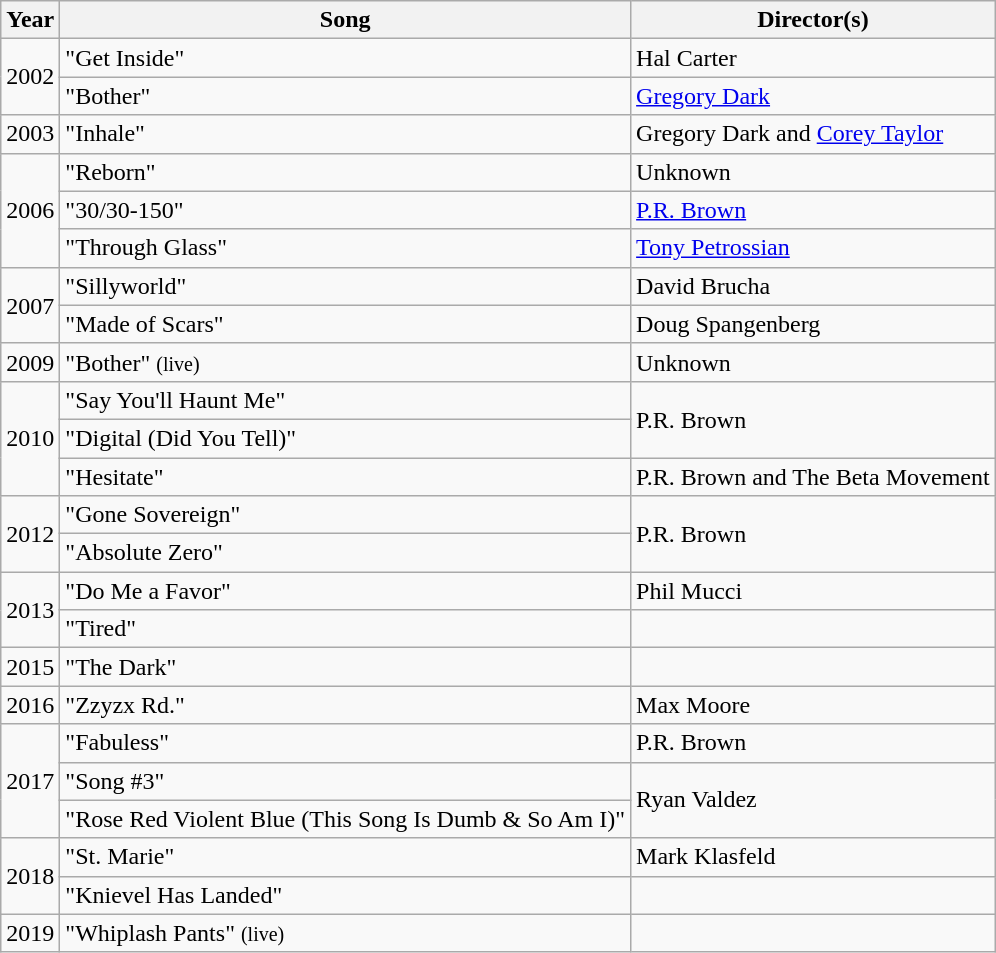<table class="wikitable">
<tr>
<th>Year</th>
<th>Song</th>
<th>Director(s)</th>
</tr>
<tr>
<td style="text-align:center;" rowspan="2">2002</td>
<td>"Get Inside"</td>
<td>Hal Carter</td>
</tr>
<tr>
<td>"Bother"</td>
<td><a href='#'>Gregory Dark</a></td>
</tr>
<tr>
<td style="text-align:center;">2003</td>
<td>"Inhale"</td>
<td>Gregory Dark and <a href='#'>Corey Taylor</a></td>
</tr>
<tr>
<td style="text-align:center;" rowspan="3">2006</td>
<td>"Reborn"</td>
<td>Unknown</td>
</tr>
<tr>
<td>"30/30-150"</td>
<td><a href='#'>P.R. Brown</a></td>
</tr>
<tr>
<td>"Through Glass"</td>
<td><a href='#'>Tony Petrossian</a></td>
</tr>
<tr>
<td style="text-align:center;" rowspan="2">2007</td>
<td>"Sillyworld"</td>
<td>David Brucha</td>
</tr>
<tr>
<td>"Made of Scars"</td>
<td>Doug Spangenberg</td>
</tr>
<tr>
<td style="text-align:center;">2009</td>
<td>"Bother" <small>(live)</small></td>
<td>Unknown</td>
</tr>
<tr>
<td style="text-align:center;" rowspan="3">2010</td>
<td>"Say You'll Haunt Me"</td>
<td rowspan="2">P.R. Brown</td>
</tr>
<tr>
<td>"Digital (Did You Tell)"</td>
</tr>
<tr>
<td>"Hesitate"</td>
<td>P.R. Brown and The Beta Movement</td>
</tr>
<tr>
<td style="text-align:center;" rowspan="2">2012</td>
<td>"Gone Sovereign"</td>
<td rowspan="2">P.R. Brown</td>
</tr>
<tr>
<td>"Absolute Zero"</td>
</tr>
<tr>
<td style="text-align:center;" rowspan="2">2013</td>
<td>"Do Me a Favor"</td>
<td>Phil Mucci</td>
</tr>
<tr>
<td>"Tired"</td>
<td></td>
</tr>
<tr>
<td>2015</td>
<td>"The Dark"</td>
<td></td>
</tr>
<tr>
<td>2016</td>
<td>"Zzyzx Rd."</td>
<td>Max Moore</td>
</tr>
<tr>
<td style="text-align:center;" rowspan="3">2017</td>
<td>"Fabuless"</td>
<td>P.R. Brown</td>
</tr>
<tr>
<td>"Song #3"</td>
<td rowspan="2">Ryan Valdez</td>
</tr>
<tr>
<td>"Rose Red Violent Blue (This Song Is Dumb & So Am I)"</td>
</tr>
<tr>
<td style="text-align:center;" rowspan="2">2018</td>
<td>"St. Marie"</td>
<td>Mark Klasfeld</td>
</tr>
<tr>
<td>"Knievel Has Landed"</td>
<td></td>
</tr>
<tr>
<td>2019</td>
<td>"Whiplash Pants" <small>(live)</small></td>
<td></td>
</tr>
</table>
